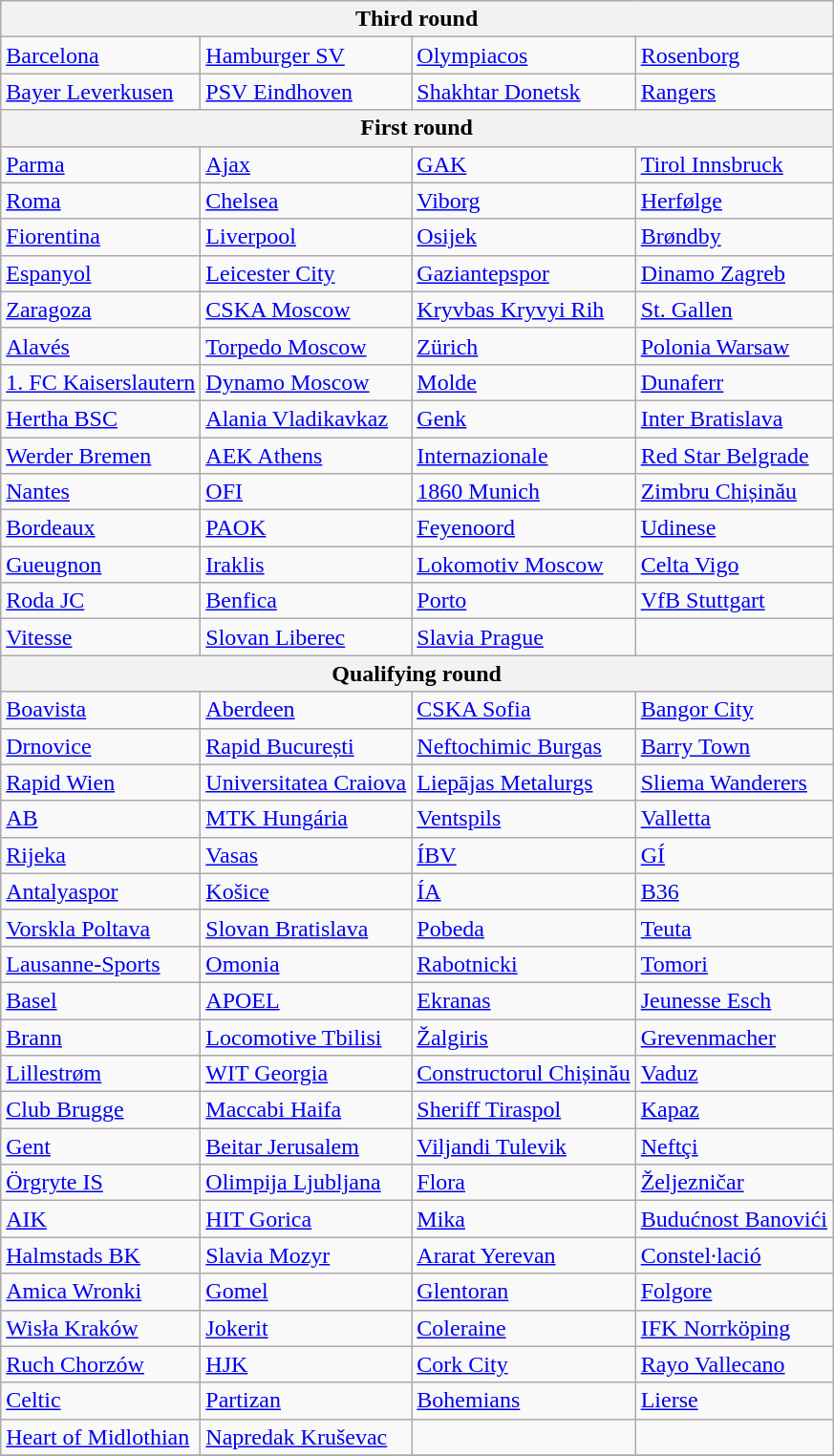<table class="wikitable">
<tr>
<th colspan="4">Third round</th>
</tr>
<tr>
<td> <a href='#'>Barcelona</a> </td>
<td> <a href='#'>Hamburger SV</a> </td>
<td> <a href='#'>Olympiacos</a> </td>
<td> <a href='#'>Rosenborg</a> </td>
</tr>
<tr>
<td> <a href='#'>Bayer Leverkusen</a> </td>
<td> <a href='#'>PSV Eindhoven</a> </td>
<td> <a href='#'>Shakhtar Donetsk</a> </td>
<td> <a href='#'>Rangers</a> </td>
</tr>
<tr>
<th colspan="4">First round</th>
</tr>
<tr>
<td> <a href='#'>Parma</a> </td>
<td> <a href='#'>Ajax</a> </td>
<td> <a href='#'>GAK</a> </td>
<td> <a href='#'>Tirol Innsbruck</a> </td>
</tr>
<tr>
<td> <a href='#'>Roma</a> </td>
<td> <a href='#'>Chelsea</a> </td>
<td> <a href='#'>Viborg</a> </td>
<td> <a href='#'>Herfølge</a> </td>
</tr>
<tr>
<td> <a href='#'>Fiorentina</a> </td>
<td> <a href='#'>Liverpool</a> </td>
<td> <a href='#'>Osijek</a> </td>
<td> <a href='#'>Brøndby</a> </td>
</tr>
<tr>
<td> <a href='#'>Espanyol</a> </td>
<td> <a href='#'>Leicester City</a> </td>
<td> <a href='#'>Gaziantepspor</a> </td>
<td> <a href='#'>Dinamo Zagreb</a> </td>
</tr>
<tr>
<td> <a href='#'>Zaragoza</a> </td>
<td> <a href='#'>CSKA Moscow</a> </td>
<td> <a href='#'>Kryvbas Kryvyi Rih</a> </td>
<td> <a href='#'>St. Gallen</a> </td>
</tr>
<tr>
<td> <a href='#'>Alavés</a> </td>
<td> <a href='#'>Torpedo Moscow</a> </td>
<td> <a href='#'>Zürich</a> </td>
<td> <a href='#'>Polonia Warsaw</a> </td>
</tr>
<tr>
<td> <a href='#'>1. FC Kaiserslautern</a> </td>
<td> <a href='#'>Dynamo Moscow</a> </td>
<td> <a href='#'>Molde</a> </td>
<td> <a href='#'>Dunaferr</a> </td>
</tr>
<tr>
<td> <a href='#'>Hertha BSC</a> </td>
<td> <a href='#'>Alania Vladikavkaz</a> </td>
<td> <a href='#'>Genk</a> </td>
<td> <a href='#'>Inter Bratislava</a> </td>
</tr>
<tr>
<td> <a href='#'>Werder Bremen</a> </td>
<td> <a href='#'>AEK Athens</a> </td>
<td> <a href='#'>Internazionale</a> </td>
<td> <a href='#'>Red Star Belgrade</a> </td>
</tr>
<tr>
<td> <a href='#'>Nantes</a> </td>
<td> <a href='#'>OFI</a> </td>
<td> <a href='#'>1860 Munich</a> </td>
<td> <a href='#'>Zimbru Chișinău</a> </td>
</tr>
<tr>
<td> <a href='#'>Bordeaux</a> </td>
<td> <a href='#'>PAOK</a> </td>
<td> <a href='#'>Feyenoord</a> </td>
<td> <a href='#'>Udinese</a> </td>
</tr>
<tr>
<td> <a href='#'>Gueugnon</a> </td>
<td> <a href='#'>Iraklis</a> </td>
<td> <a href='#'>Lokomotiv Moscow</a> </td>
<td> <a href='#'>Celta Vigo</a> </td>
</tr>
<tr>
<td> <a href='#'>Roda JC</a> </td>
<td> <a href='#'>Benfica</a> </td>
<td> <a href='#'>Porto</a> </td>
<td> <a href='#'>VfB Stuttgart</a> </td>
</tr>
<tr>
<td> <a href='#'>Vitesse</a> </td>
<td> <a href='#'>Slovan Liberec</a> </td>
<td> <a href='#'>Slavia Prague</a> </td>
<td></td>
</tr>
<tr>
<th colspan="4">Qualifying round</th>
</tr>
<tr>
<td> <a href='#'>Boavista</a> </td>
<td> <a href='#'>Aberdeen</a> </td>
<td> <a href='#'>CSKA Sofia</a> </td>
<td> <a href='#'>Bangor City</a> </td>
</tr>
<tr>
<td> <a href='#'>Drnovice</a> </td>
<td> <a href='#'>Rapid București</a> </td>
<td> <a href='#'>Neftochimic Burgas</a> </td>
<td> <a href='#'>Barry Town</a> </td>
</tr>
<tr>
<td> <a href='#'>Rapid Wien</a> </td>
<td> <a href='#'>Universitatea Craiova</a> </td>
<td> <a href='#'>Liepājas Metalurgs</a> </td>
<td> <a href='#'>Sliema Wanderers</a> </td>
</tr>
<tr>
<td> <a href='#'>AB</a> </td>
<td> <a href='#'>MTK Hungária</a> </td>
<td> <a href='#'>Ventspils</a> </td>
<td> <a href='#'>Valletta</a> </td>
</tr>
<tr>
<td> <a href='#'>Rijeka</a> </td>
<td> <a href='#'>Vasas</a> </td>
<td> <a href='#'>ÍBV</a> </td>
<td> <a href='#'>GÍ</a> </td>
</tr>
<tr>
<td> <a href='#'>Antalyaspor</a> </td>
<td> <a href='#'>Košice</a> </td>
<td> <a href='#'>ÍA</a> </td>
<td> <a href='#'>B36</a> </td>
</tr>
<tr>
<td> <a href='#'>Vorskla Poltava</a> </td>
<td> <a href='#'>Slovan Bratislava</a> </td>
<td> <a href='#'>Pobeda</a> </td>
<td> <a href='#'>Teuta</a> </td>
</tr>
<tr>
<td> <a href='#'>Lausanne-Sports</a> </td>
<td> <a href='#'>Omonia</a> </td>
<td> <a href='#'>Rabotnicki</a> </td>
<td> <a href='#'>Tomori</a> </td>
</tr>
<tr>
<td> <a href='#'>Basel</a> </td>
<td> <a href='#'>APOEL</a> </td>
<td> <a href='#'>Ekranas</a> </td>
<td> <a href='#'>Jeunesse Esch</a> </td>
</tr>
<tr>
<td> <a href='#'>Brann</a> </td>
<td> <a href='#'>Locomotive Tbilisi</a> </td>
<td> <a href='#'>Žalgiris</a> </td>
<td> <a href='#'>Grevenmacher</a> </td>
</tr>
<tr>
<td> <a href='#'>Lillestrøm</a> </td>
<td> <a href='#'>WIT Georgia</a> </td>
<td> <a href='#'>Constructorul Chișinău</a> </td>
<td> <a href='#'>Vaduz</a> </td>
</tr>
<tr>
<td> <a href='#'>Club Brugge</a> </td>
<td> <a href='#'>Maccabi Haifa</a> </td>
<td> <a href='#'>Sheriff Tiraspol</a> </td>
<td> <a href='#'>Kapaz</a> </td>
</tr>
<tr>
<td> <a href='#'>Gent</a> </td>
<td> <a href='#'>Beitar Jerusalem</a> </td>
<td> <a href='#'>Viljandi Tulevik</a> </td>
<td> <a href='#'>Neftçi</a> </td>
</tr>
<tr>
<td> <a href='#'>Örgryte IS</a> </td>
<td> <a href='#'>Olimpija Ljubljana</a> </td>
<td> <a href='#'>Flora</a> </td>
<td> <a href='#'>Željezničar</a> </td>
</tr>
<tr>
<td> <a href='#'>AIK</a> </td>
<td> <a href='#'>HIT Gorica</a> </td>
<td> <a href='#'>Mika</a> </td>
<td> <a href='#'>Budućnost Banovići</a> </td>
</tr>
<tr>
<td> <a href='#'>Halmstads BK</a> </td>
<td> <a href='#'>Slavia Mozyr</a> </td>
<td> <a href='#'>Ararat Yerevan</a> </td>
<td> <a href='#'>Constel·lació</a> </td>
</tr>
<tr>
<td> <a href='#'>Amica Wronki</a> </td>
<td> <a href='#'>Gomel</a> </td>
<td> <a href='#'>Glentoran</a> </td>
<td> <a href='#'>Folgore</a> </td>
</tr>
<tr>
<td> <a href='#'>Wisła Kraków</a> </td>
<td> <a href='#'>Jokerit</a> </td>
<td> <a href='#'>Coleraine</a> </td>
<td> <a href='#'>IFK Norrköping</a> </td>
</tr>
<tr>
<td> <a href='#'>Ruch Chorzów</a> </td>
<td> <a href='#'>HJK</a> </td>
<td> <a href='#'>Cork City</a> </td>
<td> <a href='#'>Rayo Vallecano</a> </td>
</tr>
<tr>
<td> <a href='#'>Celtic</a> </td>
<td> <a href='#'>Partizan</a> </td>
<td> <a href='#'>Bohemians</a> </td>
<td> <a href='#'>Lierse</a> </td>
</tr>
<tr>
<td> <a href='#'>Heart of Midlothian</a> </td>
<td> <a href='#'>Napredak Kruševac</a> </td>
<td></td>
<td></td>
</tr>
<tr>
</tr>
</table>
